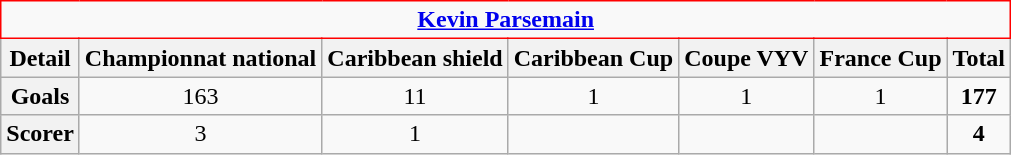<table class="wikitable" style="text-align:center;">
<tr>
<td colspan=7 style="border:1px solid red;"><strong><a href='#'>Kevin Parsemain</a></strong></td>
</tr>
<tr>
<th>Detail</th>
<th>Championnat national</th>
<th>Caribbean shield</th>
<th>Caribbean Cup</th>
<th>Coupe VYV</th>
<th>France Cup</th>
<th>Total</th>
</tr>
<tr>
<th>Goals</th>
<td>163</td>
<td>11</td>
<td>1</td>
<td>1</td>
<td>1</td>
<td><strong>177</strong></td>
</tr>
<tr>
<th>Scorer</th>
<td>3</td>
<td>1</td>
<td></td>
<td></td>
<td></td>
<td><strong>4</strong></td>
</tr>
</table>
